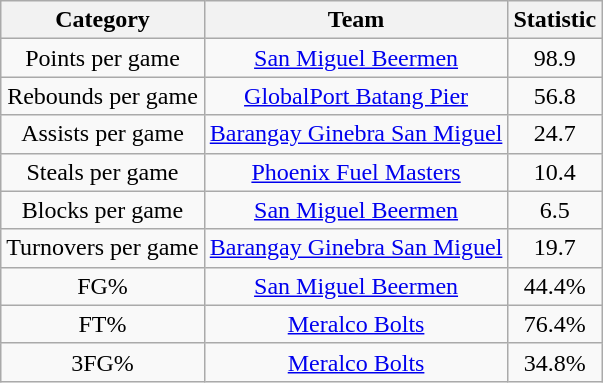<table class="wikitable" style="text-align:center">
<tr>
<th>Category</th>
<th>Team</th>
<th>Statistic</th>
</tr>
<tr>
<td>Points per game</td>
<td><a href='#'>San Miguel Beermen</a></td>
<td>98.9</td>
</tr>
<tr>
<td>Rebounds per game</td>
<td><a href='#'>GlobalPort Batang Pier</a></td>
<td>56.8</td>
</tr>
<tr>
<td>Assists per game</td>
<td><a href='#'>Barangay Ginebra San Miguel</a></td>
<td>24.7</td>
</tr>
<tr>
<td>Steals per game</td>
<td><a href='#'>Phoenix Fuel Masters</a></td>
<td>10.4</td>
</tr>
<tr>
<td>Blocks per game</td>
<td><a href='#'>San Miguel Beermen</a></td>
<td>6.5</td>
</tr>
<tr>
<td>Turnovers per game</td>
<td><a href='#'>Barangay Ginebra San Miguel</a></td>
<td>19.7</td>
</tr>
<tr>
<td>FG%</td>
<td><a href='#'>San Miguel Beermen</a></td>
<td>44.4%</td>
</tr>
<tr>
<td>FT%</td>
<td><a href='#'>Meralco Bolts</a></td>
<td>76.4%</td>
</tr>
<tr>
<td>3FG%</td>
<td><a href='#'>Meralco Bolts</a></td>
<td>34.8%</td>
</tr>
</table>
